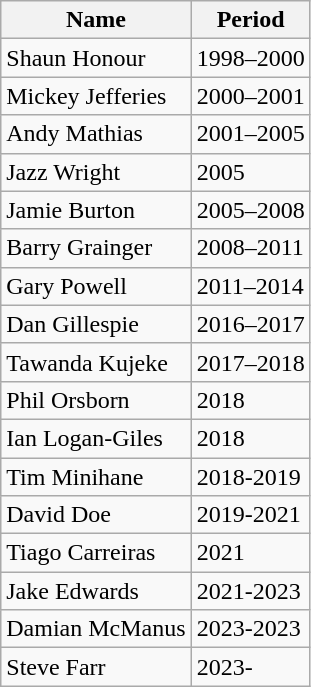<table class="wikitable">
<tr>
<th>Name</th>
<th>Period</th>
</tr>
<tr>
<td> Shaun Honour</td>
<td>1998–2000</td>
</tr>
<tr>
<td> Mickey Jefferies</td>
<td>2000–2001</td>
</tr>
<tr>
<td> Andy Mathias</td>
<td>2001–2005</td>
</tr>
<tr>
<td> Jazz Wright</td>
<td>2005</td>
</tr>
<tr>
<td> Jamie Burton</td>
<td>2005–2008</td>
</tr>
<tr>
<td> Barry Grainger</td>
<td>2008–2011</td>
</tr>
<tr>
<td> Gary Powell</td>
<td>2011–2014</td>
</tr>
<tr>
<td> Dan Gillespie</td>
<td>2016–2017</td>
</tr>
<tr>
<td> Tawanda Kujeke</td>
<td>2017–2018</td>
</tr>
<tr>
<td> Phil Orsborn</td>
<td>2018</td>
</tr>
<tr>
<td> Ian Logan-Giles</td>
<td>2018</td>
</tr>
<tr>
<td> Tim Minihane</td>
<td>2018-2019</td>
</tr>
<tr>
<td> David Doe</td>
<td>2019-2021</td>
</tr>
<tr>
<td> Tiago Carreiras</td>
<td>2021</td>
</tr>
<tr>
<td> Jake Edwards</td>
<td>2021-2023</td>
</tr>
<tr>
<td> Damian McManus</td>
<td>2023-2023</td>
</tr>
<tr>
<td> Steve Farr</td>
<td>2023-</td>
</tr>
</table>
